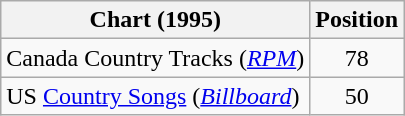<table class="wikitable sortable">
<tr>
<th scope="col">Chart (1995)</th>
<th scope="col">Position</th>
</tr>
<tr>
<td>Canada Country Tracks (<em><a href='#'>RPM</a></em>)</td>
<td align="center">78</td>
</tr>
<tr>
<td>US <a href='#'>Country Songs</a> (<em><a href='#'>Billboard</a></em>)</td>
<td align="center">50</td>
</tr>
</table>
